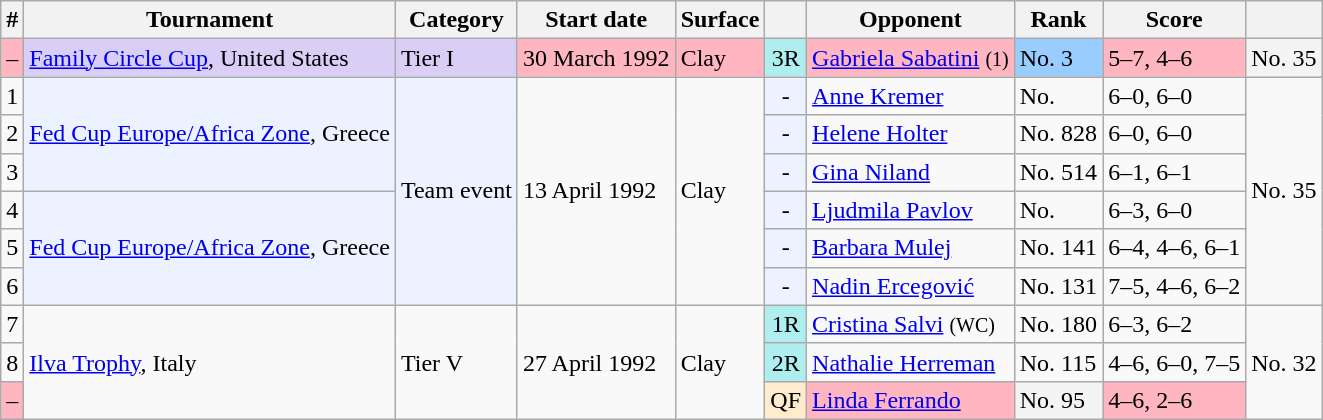<table class="wikitable sortable">
<tr>
<th scope="col">#</th>
<th scope="col">Tournament</th>
<th scope="col">Category</th>
<th scope="col">Start date</th>
<th scope="col">Surface</th>
<th scope="col"></th>
<th scope="col">Opponent</th>
<th scope="col">Rank</th>
<th class="unsortable" scope="col">Score</th>
<th></th>
</tr>
<tr bgcolor="lightpink">
<td align="center">–</td>
<td bgcolor="#d8cef6"><a href='#'>Family Circle Cup</a>, United States</td>
<td bgcolor="#d8cef6">Tier I</td>
<td>30 March 1992</td>
<td>Clay</td>
<td bgcolor=afeeee align="center">3R</td>
<td> <a href='#'>Gabriela Sabatini</a> <small>(1)</small></td>
<td align="left" bgcolor=99ccff>No. 3</td>
<td>5–7, 4–6</td>
<td bgcolor=#F4F4F4>No. 35</td>
</tr>
<tr>
<td align="center">1</td>
<td rowspan=3 bgcolor="#ECF2FF"><a href='#'>Fed Cup Europe/Africa Zone</a>, Greece</td>
<td rowspan=6 bgcolor="#ECF2FF">Team event</td>
<td rowspan=6>13 April 1992</td>
<td rowspan=6>Clay</td>
<td bgcolor="#ECF2FF" align="center">-</td>
<td> <a href='#'>Anne Kremer</a></td>
<td>No. </td>
<td>6–0, 6–0</td>
<td rowspan=6>No. 35</td>
</tr>
<tr>
<td align="center">2</td>
<td bgcolor="#ECF2FF" align="center">-</td>
<td> <a href='#'>Helene Holter</a></td>
<td>No. 828</td>
<td>6–0, 6–0</td>
</tr>
<tr>
<td align="center">3</td>
<td bgcolor="#ECF2FF" align="center">-</td>
<td> <a href='#'>Gina Niland</a></td>
<td>No. 514</td>
<td>6–1, 6–1</td>
</tr>
<tr>
<td align="center">4</td>
<td rowspan=3 bgcolor="#ECF2FF"><a href='#'>Fed Cup Europe/Africa Zone</a>, Greece</td>
<td bgcolor="#ECF2FF" align="center">-</td>
<td> <a href='#'>Ljudmila Pavlov</a></td>
<td>No. </td>
<td>6–3, 6–0</td>
</tr>
<tr>
<td align="center">5</td>
<td bgcolor="#ECF2FF" align="center">-</td>
<td> <a href='#'>Barbara Mulej</a></td>
<td>No. 141</td>
<td>6–4, 4–6, 6–1</td>
</tr>
<tr>
<td align="center">6</td>
<td bgcolor="#ECF2FF" align="center">-</td>
<td> <a href='#'>Nadin Ercegović</a></td>
<td>No. 131</td>
<td>7–5, 4–6, 6–2</td>
</tr>
<tr>
<td align="center">7</td>
<td rowspan=3><a href='#'>Ilva Trophy</a>, Italy</td>
<td rowspan=3>Tier V</td>
<td rowspan=3>27 April 1992</td>
<td rowspan=3>Clay</td>
<td bgcolor=afeeee align="center">1R</td>
<td> <a href='#'>Cristina Salvi</a> <small>(WC)</small></td>
<td>No. 180</td>
<td>6–3, 6–2</td>
<td rowspan=3>No. 32</td>
</tr>
<tr>
<td align="center">8</td>
<td bgcolor=afeeee align="center">2R</td>
<td> <a href='#'>Nathalie Herreman</a></td>
<td>No. 115</td>
<td>4–6, 6–0, 7–5</td>
</tr>
<tr>
<td bgcolor="lightpink" align=center>–</td>
<td bgcolor=ffebcd align="center">QF</td>
<td bgcolor="lightpink"> <a href='#'>Linda Ferrando</a></td>
<td align="left" bgcolor=#F4F4F4>No. 95</td>
<td bgcolor="lightpink">4–6, 2–6</td>
</tr>
</table>
